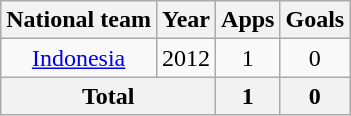<table class=wikitable style=text-align:center>
<tr>
<th>National team</th>
<th>Year</th>
<th>Apps</th>
<th>Goals</th>
</tr>
<tr>
<td><a href='#'>Indonesia</a></td>
<td>2012</td>
<td>1</td>
<td>0</td>
</tr>
<tr>
<th colspan=2>Total</th>
<th>1</th>
<th>0</th>
</tr>
</table>
